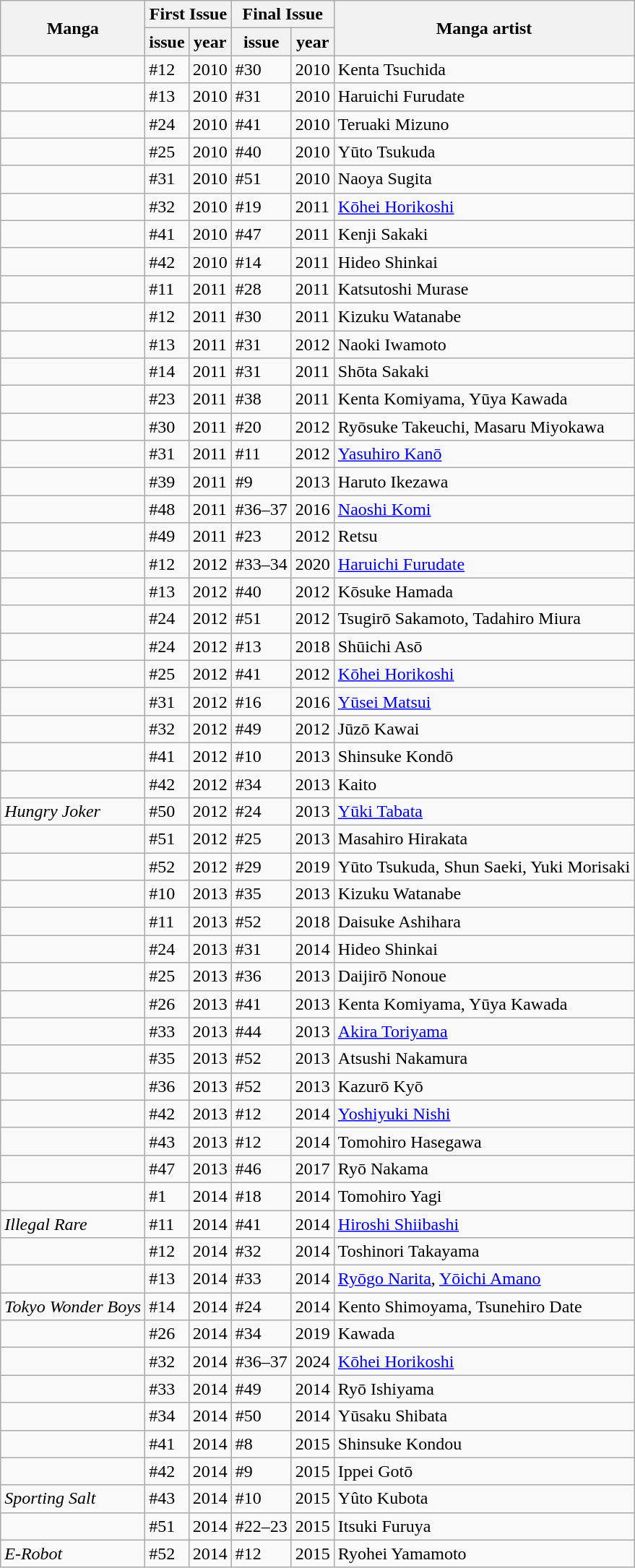<table class="wikitable sortable">
<tr>
<th rowspan="2" scope="col">Manga</th>
<th colspan="2" scope="col">First Issue</th>
<th colspan="2" scope="col">Final Issue</th>
<th rowspan="2" scope="col">Manga artist</th>
</tr>
<tr>
<th scope="col">issue</th>
<th scope="col">year</th>
<th scope="col">issue</th>
<th scope="col">year</th>
</tr>
<tr>
<td></td>
<td>#12</td>
<td>2010</td>
<td>#30</td>
<td>2010</td>
<td>Kenta Tsuchida</td>
</tr>
<tr>
<td></td>
<td>#13</td>
<td>2010</td>
<td>#31</td>
<td>2010</td>
<td>Haruichi Furudate</td>
</tr>
<tr>
<td></td>
<td>#24</td>
<td>2010</td>
<td>#41</td>
<td>2010</td>
<td>Teruaki Mizuno</td>
</tr>
<tr>
<td></td>
<td>#25</td>
<td>2010</td>
<td>#40</td>
<td>2010</td>
<td>Yūto Tsukuda</td>
</tr>
<tr>
<td></td>
<td>#31</td>
<td>2010</td>
<td>#51</td>
<td>2010</td>
<td>Naoya Sugita</td>
</tr>
<tr>
<td></td>
<td>#32</td>
<td>2010</td>
<td>#19</td>
<td>2011</td>
<td><a href='#'>Kōhei Horikoshi</a></td>
</tr>
<tr>
<td></td>
<td>#41</td>
<td>2010</td>
<td>#47</td>
<td>2011</td>
<td>Kenji Sakaki</td>
</tr>
<tr>
<td></td>
<td>#42</td>
<td>2010</td>
<td>#14</td>
<td>2011</td>
<td>Hideo Shinkai</td>
</tr>
<tr>
<td></td>
<td>#11</td>
<td>2011</td>
<td>#28</td>
<td>2011</td>
<td>Katsutoshi Murase</td>
</tr>
<tr>
<td></td>
<td>#12</td>
<td>2011</td>
<td>#30</td>
<td>2011</td>
<td>Kizuku Watanabe</td>
</tr>
<tr>
<td></td>
<td>#13</td>
<td>2011</td>
<td>#31</td>
<td>2012</td>
<td>Naoki Iwamoto</td>
</tr>
<tr>
<td></td>
<td>#14</td>
<td>2011</td>
<td>#31</td>
<td>2011</td>
<td>Shōta Sakaki</td>
</tr>
<tr>
<td></td>
<td>#23</td>
<td>2011</td>
<td>#38</td>
<td>2011</td>
<td>Kenta Komiyama, Yūya Kawada</td>
</tr>
<tr>
<td></td>
<td>#30</td>
<td>2011</td>
<td>#20</td>
<td>2012</td>
<td>Ryōsuke Takeuchi, Masaru Miyokawa</td>
</tr>
<tr>
<td></td>
<td>#31</td>
<td>2011</td>
<td>#11</td>
<td>2012</td>
<td><a href='#'>Yasuhiro Kanō</a></td>
</tr>
<tr>
<td></td>
<td>#39</td>
<td>2011</td>
<td>#9</td>
<td>2013</td>
<td>Haruto Ikezawa</td>
</tr>
<tr>
<td></td>
<td>#48</td>
<td>2011</td>
<td>#36–37</td>
<td>2016</td>
<td><a href='#'>Naoshi Komi</a></td>
</tr>
<tr>
<td></td>
<td>#49</td>
<td>2011</td>
<td>#23</td>
<td>2012</td>
<td>Retsu</td>
</tr>
<tr>
<td></td>
<td>#12</td>
<td>2012</td>
<td>#33–34</td>
<td>2020</td>
<td><a href='#'>Haruichi Furudate</a></td>
</tr>
<tr>
<td></td>
<td>#13</td>
<td>2012</td>
<td>#40</td>
<td>2012</td>
<td>Kōsuke Hamada</td>
</tr>
<tr>
<td></td>
<td>#24</td>
<td>2012</td>
<td>#51</td>
<td>2012</td>
<td>Tsugirō Sakamoto, Tadahiro Miura</td>
</tr>
<tr>
<td></td>
<td>#24</td>
<td>2012</td>
<td>#13</td>
<td>2018</td>
<td>Shūichi Asō</td>
</tr>
<tr>
<td></td>
<td>#25</td>
<td>2012</td>
<td>#41</td>
<td>2012</td>
<td><a href='#'>Kōhei Horikoshi</a></td>
</tr>
<tr>
<td></td>
<td>#31</td>
<td>2012</td>
<td>#16</td>
<td>2016</td>
<td><a href='#'>Yūsei Matsui</a></td>
</tr>
<tr>
<td></td>
<td>#32</td>
<td>2012</td>
<td>#49</td>
<td>2012</td>
<td>Jūzō Kawai </td>
</tr>
<tr>
<td></td>
<td>#41</td>
<td>2012</td>
<td>#10</td>
<td>2013</td>
<td>Shinsuke Kondō</td>
</tr>
<tr>
<td></td>
<td>#42</td>
<td>2012</td>
<td>#34</td>
<td>2013</td>
<td>Kaito</td>
</tr>
<tr>
<td><em>Hungry Joker</em></td>
<td>#50</td>
<td>2012</td>
<td>#24</td>
<td>2013</td>
<td><a href='#'>Yūki Tabata</a></td>
</tr>
<tr>
<td></td>
<td>#51</td>
<td>2012</td>
<td>#25</td>
<td>2013</td>
<td>Masahiro Hirakata</td>
</tr>
<tr>
<td></td>
<td>#52</td>
<td>2012</td>
<td>#29</td>
<td>2019</td>
<td>Yūto Tsukuda, Shun Saeki, Yuki Morisaki</td>
</tr>
<tr>
<td></td>
<td>#10</td>
<td>2013</td>
<td>#35</td>
<td>2013</td>
<td>Kizuku Watanabe</td>
</tr>
<tr>
<td></td>
<td>#11</td>
<td>2013</td>
<td>#52</td>
<td>2018</td>
<td>Daisuke Ashihara</td>
</tr>
<tr>
<td></td>
<td>#24</td>
<td>2013</td>
<td>#31</td>
<td>2014</td>
<td>Hideo Shinkai</td>
</tr>
<tr>
<td></td>
<td>#25</td>
<td>2013</td>
<td>#36</td>
<td>2013</td>
<td>Daijirō Nonoue</td>
</tr>
<tr>
<td></td>
<td>#26</td>
<td>2013</td>
<td>#41</td>
<td>2013</td>
<td>Kenta Komiyama, Yūya Kawada</td>
</tr>
<tr>
<td></td>
<td>#33</td>
<td>2013</td>
<td>#44</td>
<td>2013</td>
<td><a href='#'>Akira Toriyama</a></td>
</tr>
<tr>
<td></td>
<td>#35</td>
<td>2013</td>
<td>#52</td>
<td>2013</td>
<td>Atsushi Nakamura</td>
</tr>
<tr>
<td></td>
<td>#36</td>
<td>2013</td>
<td>#52</td>
<td>2013</td>
<td>Kazurō Kyō</td>
</tr>
<tr>
<td></td>
<td>#42</td>
<td>2013</td>
<td>#12</td>
<td>2014</td>
<td><a href='#'>Yoshiyuki Nishi</a></td>
</tr>
<tr>
<td></td>
<td>#43</td>
<td>2013</td>
<td>#12</td>
<td>2014</td>
<td>Tomohiro Hasegawa</td>
</tr>
<tr>
<td></td>
<td>#47</td>
<td>2013</td>
<td>#46</td>
<td>2017</td>
<td>Ryō Nakama</td>
</tr>
<tr>
<td></td>
<td>#1</td>
<td>2014</td>
<td>#18</td>
<td>2014</td>
<td>Tomohiro Yagi</td>
</tr>
<tr>
<td><em>Illegal Rare</em></td>
<td>#11</td>
<td>2014</td>
<td>#41</td>
<td>2014</td>
<td><a href='#'>Hiroshi Shiibashi</a></td>
</tr>
<tr>
<td></td>
<td>#12</td>
<td>2014</td>
<td>#32</td>
<td>2014</td>
<td>Toshinori Takayama</td>
</tr>
<tr>
<td></td>
<td>#13</td>
<td>2014</td>
<td>#33</td>
<td>2014</td>
<td><a href='#'>Ryōgo Narita</a>, <a href='#'>Yōichi Amano</a></td>
</tr>
<tr>
<td><em>Tokyo Wonder Boys</em></td>
<td>#14</td>
<td>2014</td>
<td>#24</td>
<td>2014</td>
<td>Kento Shimoyama, Tsunehiro Date</td>
</tr>
<tr>
<td></td>
<td>#26</td>
<td>2014</td>
<td>#34</td>
<td>2019</td>
<td>Kawada</td>
</tr>
<tr>
<td></td>
<td>#32</td>
<td>2014</td>
<td>#36–37</td>
<td>2024</td>
<td><a href='#'>Kōhei Horikoshi</a></td>
</tr>
<tr>
<td></td>
<td>#33</td>
<td>2014</td>
<td>#49</td>
<td>2014</td>
<td>Ryō Ishiyama</td>
</tr>
<tr>
<td></td>
<td>#34</td>
<td>2014</td>
<td>#50</td>
<td>2014</td>
<td>Yūsaku Shibata</td>
</tr>
<tr>
<td></td>
<td>#41</td>
<td>2014</td>
<td>#8</td>
<td>2015</td>
<td>Shinsuke Kondou</td>
</tr>
<tr>
<td></td>
<td>#42</td>
<td>2014</td>
<td>#9</td>
<td>2015</td>
<td>Ippei Gotō</td>
</tr>
<tr>
<td><em>Sporting Salt</em></td>
<td>#43</td>
<td>2014</td>
<td>#10</td>
<td>2015</td>
<td>Yûto Kubota</td>
</tr>
<tr>
<td></td>
<td>#51</td>
<td>2014</td>
<td>#22–23</td>
<td>2015</td>
<td>Itsuki Furuya</td>
</tr>
<tr>
<td><em>E-Robot</em></td>
<td>#52</td>
<td>2014</td>
<td>#12</td>
<td>2015</td>
<td>Ryohei Yamamoto</td>
</tr>
</table>
